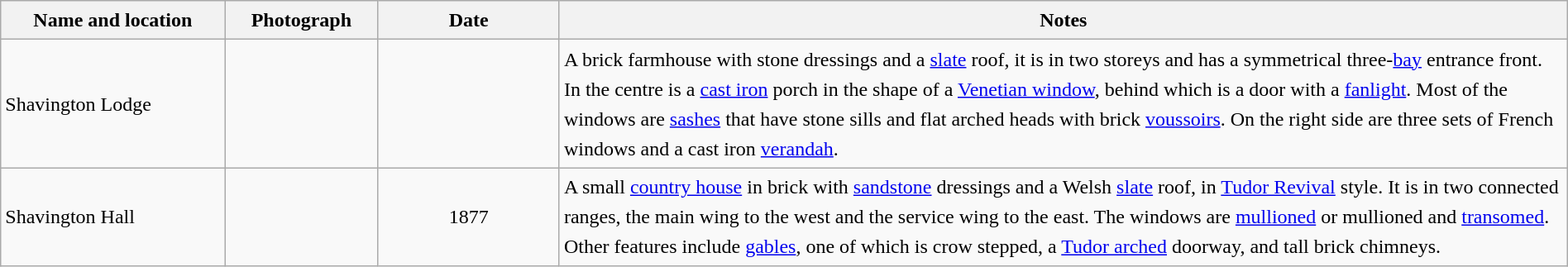<table class="wikitable sortable plainrowheaders" style="width:100%;border:0px;text-align:left;line-height:150%;">
<tr>
<th scope="col"  style="width:150px">Name and location</th>
<th scope="col"  style="width:100px" class="unsortable">Photograph</th>
<th scope="col"  style="width:120px">Date</th>
<th scope="col"  style="width:700px" class="unsortable">Notes</th>
</tr>
<tr>
<td>Shavington Lodge<br><small></small></td>
<td></td>
<td align="center"></td>
<td>A brick farmhouse with stone dressings and a <a href='#'>slate</a> roof, it is in two storeys and has a symmetrical three-<a href='#'>bay</a> entrance front.  In the centre is a <a href='#'>cast iron</a> porch in the shape of a <a href='#'>Venetian window</a>, behind which is a door with a <a href='#'>fanlight</a>.  Most of the windows are <a href='#'>sashes</a> that have stone sills and flat arched heads with brick <a href='#'>voussoirs</a>.  On the right side are three sets of French windows and a cast iron <a href='#'>verandah</a>.</td>
</tr>
<tr>
<td>Shavington Hall<br><small></small></td>
<td></td>
<td align="center">1877</td>
<td>A small <a href='#'>country house</a> in brick with <a href='#'>sandstone</a> dressings and a Welsh <a href='#'>slate</a> roof, in <a href='#'>Tudor Revival</a> style.  It is in two connected ranges, the main wing to the west and the service wing to the east.  The windows are <a href='#'>mullioned</a> or mullioned and <a href='#'>transomed</a>.  Other features include <a href='#'>gables</a>, one of which is crow stepped, a <a href='#'>Tudor arched</a> doorway, and tall brick chimneys.</td>
</tr>
<tr>
</tr>
</table>
